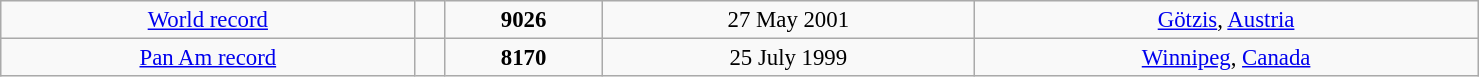<table class="wikitable" style=" text-align:center; font-size:95%;" width="78%">
<tr>
<td><a href='#'>World record</a></td>
<td></td>
<td><strong>9026</strong></td>
<td>27 May 2001</td>
<td> <a href='#'>Götzis</a>, <a href='#'>Austria</a></td>
</tr>
<tr>
<td><a href='#'>Pan Am record</a></td>
<td></td>
<td><strong>8170</strong></td>
<td>25 July 1999</td>
<td> <a href='#'>Winnipeg</a>, <a href='#'>Canada</a></td>
</tr>
</table>
